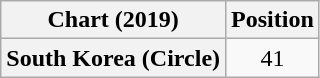<table class="wikitable plainrowheaders" style="text-align:center">
<tr>
<th scope="col">Chart (2019)</th>
<th scope="col">Position</th>
</tr>
<tr>
<th scope="row">South Korea (Circle)</th>
<td>41</td>
</tr>
</table>
